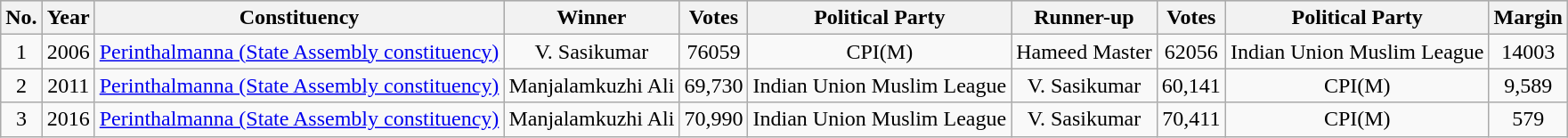<table class="sortable wikitable">
<tr style="background:#ccc; text-align:center;">
<th>No.</th>
<th>Year</th>
<th>Constituency</th>
<th>Winner</th>
<th>Votes</th>
<th>Political Party</th>
<th>Runner-up</th>
<th>Votes</th>
<th>Political Party</th>
<th>Margin</th>
</tr>
<tr style="vertical-align: middle; text-align: center;">
<td>1</td>
<td>2006</td>
<td><a href='#'>Perinthalmanna (State Assembly constituency)</a></td>
<td>V. Sasikumar</td>
<td>76059</td>
<td>CPI(M)</td>
<td>Hameed Master</td>
<td>62056</td>
<td>Indian Union Muslim League</td>
<td>14003</td>
</tr>
<tr style="vertical-align: middle; text-align: center;">
<td>2</td>
<td>2011</td>
<td><a href='#'>Perinthalmanna (State Assembly constituency)</a></td>
<td>Manjalamkuzhi Ali</td>
<td>69,730</td>
<td>Indian Union Muslim League</td>
<td>V. Sasikumar</td>
<td>60,141</td>
<td>CPI(M)</td>
<td>9,589</td>
</tr>
<tr style="vertical-align: middle; text-align: center;">
<td>3</td>
<td>2016</td>
<td><a href='#'>Perinthalmanna (State Assembly constituency)</a></td>
<td>Manjalamkuzhi Ali</td>
<td>70,990</td>
<td>Indian Union Muslim League</td>
<td>V. Sasikumar</td>
<td>70,411</td>
<td>CPI(M)</td>
<td>579</td>
</tr>
</table>
